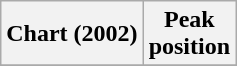<table class="wikitable">
<tr>
<th>Chart (2002)</th>
<th>Peak<br>position</th>
</tr>
<tr>
</tr>
</table>
